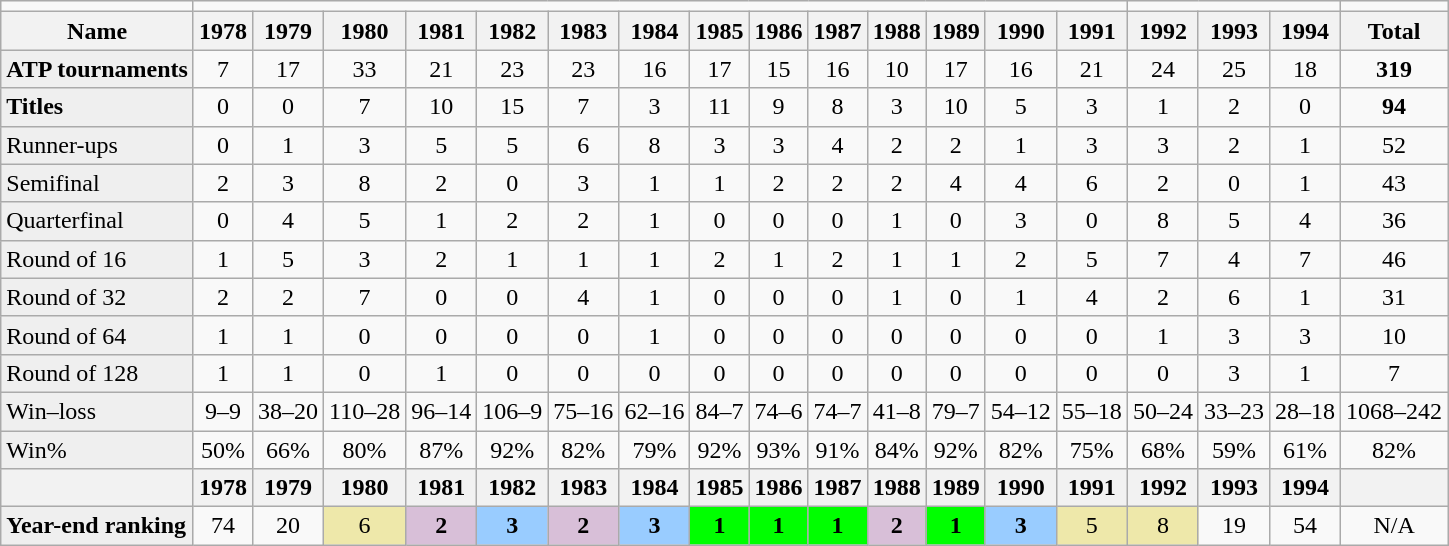<table class="wikitable" style="text-align:center;">
<tr>
<td></td>
<td colspan="14"></td>
<td colspan="3"></td>
<td colspan="2"></td>
</tr>
<tr>
<th>Name</th>
<th>1978</th>
<th>1979</th>
<th>1980</th>
<th>1981</th>
<th>1982</th>
<th>1983</th>
<th>1984</th>
<th>1985</th>
<th>1986</th>
<th>1987</th>
<th>1988</th>
<th>1989</th>
<th>1990</th>
<th>1991</th>
<th>1992</th>
<th>1993</th>
<th>1994</th>
<th>Total</th>
</tr>
<tr>
<td style="background:#efefef; text-align:left;"><strong>ATP tournaments</strong></td>
<td>7</td>
<td>17</td>
<td>33</td>
<td>21</td>
<td>23</td>
<td>23</td>
<td>16</td>
<td>17</td>
<td>15</td>
<td>16</td>
<td>10</td>
<td>17</td>
<td>16</td>
<td>21</td>
<td>24</td>
<td>25</td>
<td>18</td>
<td><strong>319</strong></td>
</tr>
<tr>
<td style="background:#efefef; text-align:left;"><strong>Titles</strong></td>
<td>0</td>
<td>0</td>
<td>7</td>
<td>10</td>
<td>15</td>
<td>7</td>
<td>3</td>
<td>11</td>
<td>9</td>
<td>8</td>
<td>3</td>
<td>10</td>
<td>5</td>
<td>3</td>
<td>1</td>
<td>2</td>
<td>0</td>
<td><strong>94</strong></td>
</tr>
<tr>
<td style="background:#efefef; text-align:left;">Runner-ups</td>
<td>0</td>
<td>1</td>
<td>3</td>
<td>5</td>
<td>5</td>
<td>6</td>
<td>8</td>
<td>3</td>
<td>3</td>
<td>4</td>
<td>2</td>
<td>2</td>
<td>1</td>
<td>3</td>
<td>3</td>
<td>2</td>
<td>1</td>
<td>52</td>
</tr>
<tr>
<td style="background:#efefef; text-align:left;">Semifinal</td>
<td>2</td>
<td>3</td>
<td>8</td>
<td>2</td>
<td>0</td>
<td>3</td>
<td>1</td>
<td>1</td>
<td>2</td>
<td>2</td>
<td>2</td>
<td>4</td>
<td>4</td>
<td>6</td>
<td>2</td>
<td>0</td>
<td>1</td>
<td>43</td>
</tr>
<tr>
<td style="background:#efefef; text-align:left;">Quarterfinal</td>
<td>0</td>
<td>4</td>
<td>5</td>
<td>1</td>
<td>2</td>
<td>2</td>
<td>1</td>
<td>0</td>
<td>0</td>
<td>0</td>
<td>1</td>
<td>0</td>
<td>3</td>
<td>0</td>
<td>8</td>
<td>5</td>
<td>4</td>
<td>36</td>
</tr>
<tr>
<td style="background:#efefef; text-align:left;">Round of 16</td>
<td>1</td>
<td>5</td>
<td>3</td>
<td>2</td>
<td>1</td>
<td>1</td>
<td>1</td>
<td>2</td>
<td>1</td>
<td>2</td>
<td>1</td>
<td>1</td>
<td>2</td>
<td>5</td>
<td>7</td>
<td>4</td>
<td>7</td>
<td>46</td>
</tr>
<tr>
<td style="background:#efefef; text-align:left;">Round of 32</td>
<td>2</td>
<td>2</td>
<td>7</td>
<td>0</td>
<td>0</td>
<td>4</td>
<td>1</td>
<td>0</td>
<td>0</td>
<td>0</td>
<td>1</td>
<td>0</td>
<td>1</td>
<td>4</td>
<td>2</td>
<td>6</td>
<td>1</td>
<td>31</td>
</tr>
<tr>
<td style="background:#efefef; text-align:left;">Round of 64</td>
<td>1</td>
<td>1</td>
<td>0</td>
<td>0</td>
<td>0</td>
<td>0</td>
<td>1</td>
<td>0</td>
<td>0</td>
<td>0</td>
<td>0</td>
<td>0</td>
<td>0</td>
<td>0</td>
<td>1</td>
<td>3</td>
<td>3</td>
<td>10</td>
</tr>
<tr>
<td style="background:#efefef; text-align:left;">Round of 128</td>
<td>1</td>
<td>1</td>
<td>0</td>
<td>1</td>
<td>0</td>
<td>0</td>
<td>0</td>
<td>0</td>
<td>0</td>
<td>0</td>
<td>0</td>
<td>0</td>
<td>0</td>
<td>0</td>
<td>0</td>
<td>3</td>
<td>1</td>
<td>7</td>
</tr>
<tr>
<td style="background:#efefef; text-align:left;">Win–loss</td>
<td>9–9</td>
<td>38–20</td>
<td>110–28</td>
<td>96–14</td>
<td>106–9</td>
<td>75–16</td>
<td>62–16</td>
<td>84–7</td>
<td>74–6</td>
<td>74–7</td>
<td>41–8</td>
<td>79–7</td>
<td>54–12</td>
<td>55–18</td>
<td>50–24</td>
<td>33–23</td>
<td>28–18</td>
<td>1068–242</td>
</tr>
<tr>
<td style="background:#efefef; text-align:left;">Win%</td>
<td>50%</td>
<td>66%</td>
<td>80%</td>
<td>87%</td>
<td>92%</td>
<td>82%</td>
<td>79%</td>
<td>92%</td>
<td>93%</td>
<td>91%</td>
<td>84%</td>
<td>92%</td>
<td>82%</td>
<td>75%</td>
<td>68%</td>
<td>59%</td>
<td>61%</td>
<td>82%</td>
</tr>
<tr>
<th></th>
<th>1978</th>
<th>1979</th>
<th>1980</th>
<th>1981</th>
<th>1982</th>
<th>1983</th>
<th>1984</th>
<th>1985</th>
<th>1986</th>
<th>1987</th>
<th>1988</th>
<th>1989</th>
<th>1990</th>
<th>1991</th>
<th>1992</th>
<th>1993</th>
<th>1994</th>
<th></th>
</tr>
<tr>
<td style="background:#efefef; text-align:left;"><strong>Year-end ranking</strong></td>
<td>74</td>
<td>20</td>
<td style="background:#eee8aa;">6</td>
<td style="background:thistle;"><strong>2</strong></td>
<td style="background:#9cf;"><strong>3</strong></td>
<td style="background:thistle;"><strong>2</strong></td>
<td style="background:#9cf;"><strong>3</strong></td>
<td style="background:#0f0;"><strong>1</strong></td>
<td style="background:#0f0;"><strong>1</strong></td>
<td style="background:#0f0;"><strong>1</strong></td>
<td style="background:thistle;"><strong>2</strong></td>
<td style="background:#0f0;"><strong>1</strong></td>
<td style="background:#9cf;"><strong>3</strong></td>
<td style="background:#eee8aa;">5</td>
<td style="background:#eee8aa;">8</td>
<td>19</td>
<td>54</td>
<td>N/A</td>
</tr>
</table>
